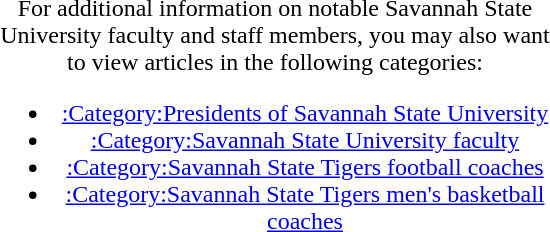<table class="toccolours collapsible autocollapse" cellspacing="3px" style="width: 24em; float: right; margin: 0 0 1em 1em; text-align:center;">
<tr>
<td>For additional information on notable Savannah State University faculty and staff members, you may also want to view articles in the following categories:<br><ul><li><a href='#'>:Category:Presidents of Savannah State University</a></li><li><a href='#'>:Category:Savannah State University faculty</a></li><li><a href='#'>:Category:Savannah State Tigers football coaches</a></li><li><a href='#'>:Category:Savannah State Tigers men's basketball coaches</a></li></ul></td>
</tr>
</table>
